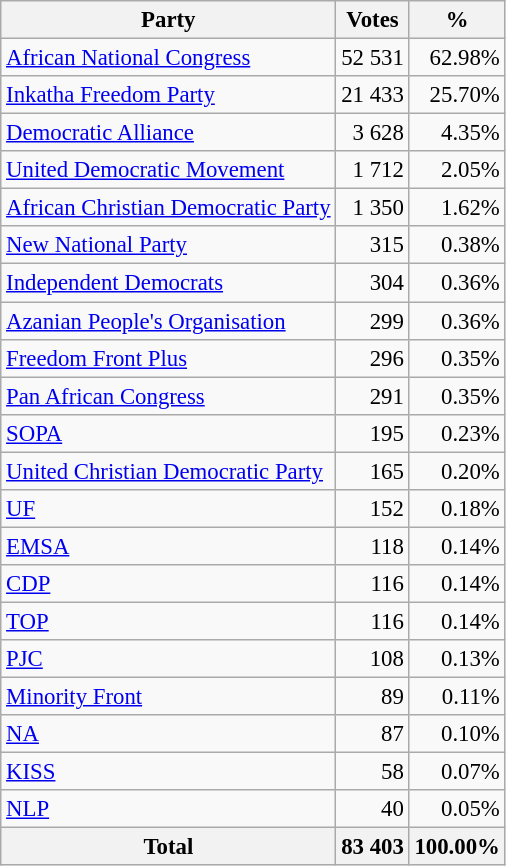<table class="wikitable" style="font-size: 95%; text-align: right">
<tr>
<th>Party</th>
<th>Votes</th>
<th>%</th>
</tr>
<tr>
<td align=left><a href='#'>African National Congress</a></td>
<td>52 531</td>
<td>62.98%</td>
</tr>
<tr>
<td align=left><a href='#'>Inkatha Freedom Party</a></td>
<td>21 433</td>
<td>25.70%</td>
</tr>
<tr>
<td align=left><a href='#'>Democratic Alliance</a></td>
<td>3 628</td>
<td>4.35%</td>
</tr>
<tr>
<td align=left><a href='#'>United Democratic Movement</a></td>
<td>1 712</td>
<td>2.05%</td>
</tr>
<tr>
<td align=left><a href='#'>African Christian Democratic Party</a></td>
<td>1 350</td>
<td>1.62%</td>
</tr>
<tr>
<td align=left><a href='#'>New National Party</a></td>
<td>315</td>
<td>0.38%</td>
</tr>
<tr>
<td align=left><a href='#'>Independent Democrats</a></td>
<td>304</td>
<td>0.36%</td>
</tr>
<tr>
<td align=left><a href='#'>Azanian People's Organisation</a></td>
<td>299</td>
<td>0.36%</td>
</tr>
<tr>
<td align=left><a href='#'>Freedom Front Plus</a></td>
<td>296</td>
<td>0.35%</td>
</tr>
<tr>
<td align=left><a href='#'>Pan African Congress</a></td>
<td>291</td>
<td>0.35%</td>
</tr>
<tr>
<td align=left><a href='#'>SOPA</a></td>
<td>195</td>
<td>0.23%</td>
</tr>
<tr>
<td align=left><a href='#'>United Christian Democratic Party</a></td>
<td>165</td>
<td>0.20%</td>
</tr>
<tr>
<td align=left><a href='#'>UF</a></td>
<td>152</td>
<td>0.18%</td>
</tr>
<tr>
<td align=left><a href='#'>EMSA</a></td>
<td>118</td>
<td>0.14%</td>
</tr>
<tr>
<td align=left><a href='#'>CDP</a></td>
<td>116</td>
<td>0.14%</td>
</tr>
<tr>
<td align=left><a href='#'>TOP</a></td>
<td>116</td>
<td>0.14%</td>
</tr>
<tr>
<td align=left><a href='#'>PJC</a></td>
<td>108</td>
<td>0.13%</td>
</tr>
<tr>
<td align=left><a href='#'>Minority Front</a></td>
<td>89</td>
<td>0.11%</td>
</tr>
<tr>
<td align=left><a href='#'>NA</a></td>
<td>87</td>
<td>0.10%</td>
</tr>
<tr>
<td align=left><a href='#'>KISS</a></td>
<td>58</td>
<td>0.07%</td>
</tr>
<tr>
<td align=left><a href='#'>NLP</a></td>
<td>40</td>
<td>0.05%</td>
</tr>
<tr>
<th align=left>Total</th>
<th>83 403</th>
<th>100.00%</th>
</tr>
</table>
